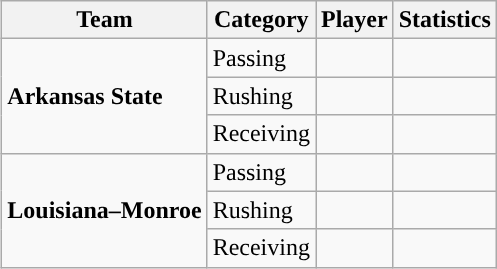<table class="wikitable" style="float: right;">
<tr>
<th>Team</th>
<th>Category</th>
<th>Player</th>
<th>Statistics</th>
</tr>
<tr>
<td rowspan=3><strong>Arkansas State</strong></td>
<td>Passing</td>
<td></td>
<td></td>
</tr>
<tr>
<td>Rushing</td>
<td></td>
<td></td>
</tr>
<tr>
<td>Receiving</td>
<td></td>
<td></td>
</tr>
<tr>
<td rowspan=3><strong>Louisiana–Monroe</strong></td>
<td>Passing</td>
<td></td>
<td></td>
</tr>
<tr>
<td>Rushing</td>
<td></td>
<td></td>
</tr>
<tr>
<td>Receiving</td>
<td></td>
<td></td>
</tr>
</table>
